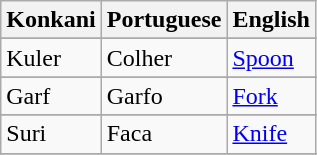<table class="wikitable sortable">
<tr>
<th>Konkani</th>
<th>Portuguese</th>
<th>English</th>
</tr>
<tr>
</tr>
<tr>
<td>Kuler</td>
<td>Colher</td>
<td><a href='#'>Spoon</a></td>
</tr>
<tr>
</tr>
<tr>
<td>Garf</td>
<td>Garfo</td>
<td><a href='#'>Fork</a></td>
</tr>
<tr>
</tr>
<tr>
<td>Suri</td>
<td>Faca</td>
<td><a href='#'>Knife</a></td>
</tr>
<tr>
</tr>
<tr>
</tr>
</table>
